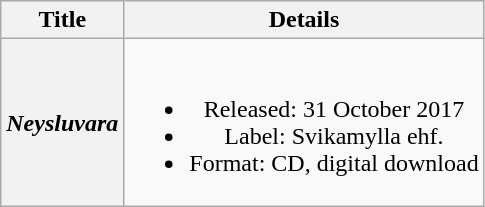<table class="wikitable plainrowheaders" style="text-align: center;">
<tr>
<th scope="col">Title</th>
<th scope="col">Details</th>
</tr>
<tr>
<th scope="row"><em>Neysluvara</em></th>
<td><br><ul><li>Released: 31 October 2017</li><li>Label: Svikamylla ehf.</li><li>Format: CD, digital download</li></ul></td>
</tr>
</table>
